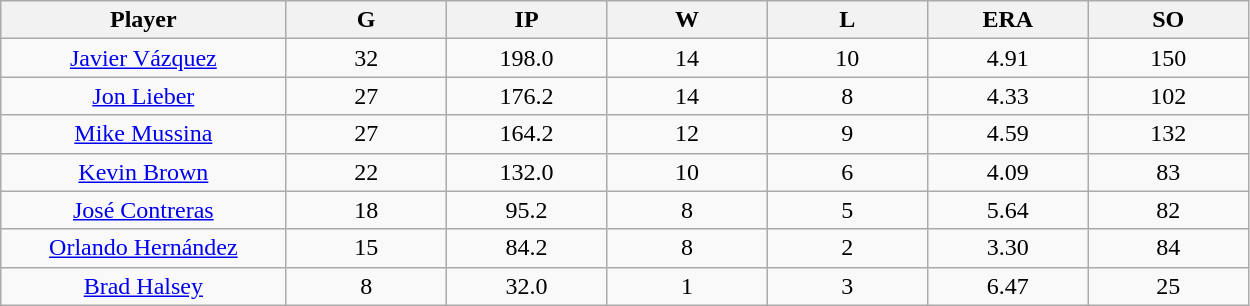<table class="wikitable sortable">
<tr>
<th width="16%">Player</th>
<th width="9%">G</th>
<th width="9%">IP</th>
<th width="9%">W</th>
<th width="9%">L</th>
<th width="9%">ERA</th>
<th width="9%">SO</th>
</tr>
<tr align=center>
<td><a href='#'>Javier Vázquez</a></td>
<td>32</td>
<td>198.0</td>
<td>14</td>
<td>10</td>
<td>4.91</td>
<td>150</td>
</tr>
<tr align=center>
<td><a href='#'>Jon Lieber</a></td>
<td>27</td>
<td>176.2</td>
<td>14</td>
<td>8</td>
<td>4.33</td>
<td>102</td>
</tr>
<tr align=center>
<td><a href='#'>Mike Mussina</a></td>
<td>27</td>
<td>164.2</td>
<td>12</td>
<td>9</td>
<td>4.59</td>
<td>132</td>
</tr>
<tr align=center>
<td><a href='#'>Kevin Brown</a></td>
<td>22</td>
<td>132.0</td>
<td>10</td>
<td>6</td>
<td>4.09</td>
<td>83</td>
</tr>
<tr align=center>
<td><a href='#'>José Contreras</a></td>
<td>18</td>
<td>95.2</td>
<td>8</td>
<td>5</td>
<td>5.64</td>
<td>82</td>
</tr>
<tr align=center>
<td><a href='#'>Orlando Hernández</a></td>
<td>15</td>
<td>84.2</td>
<td>8</td>
<td>2</td>
<td>3.30</td>
<td>84</td>
</tr>
<tr align=center>
<td><a href='#'>Brad Halsey</a></td>
<td>8</td>
<td>32.0</td>
<td>1</td>
<td>3</td>
<td>6.47</td>
<td>25</td>
</tr>
</table>
